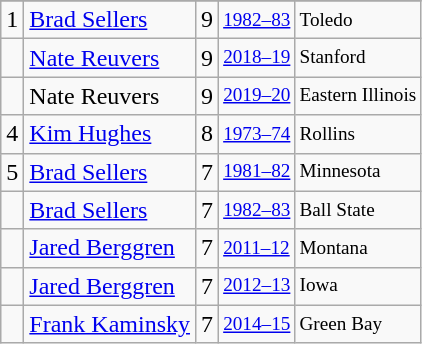<table class="wikitable">
<tr>
</tr>
<tr>
<td>1</td>
<td><a href='#'>Brad Sellers</a></td>
<td>9</td>
<td style="font-size:80%;"><a href='#'>1982–83</a></td>
<td style="font-size:80%;">Toledo</td>
</tr>
<tr>
<td></td>
<td><a href='#'>Nate Reuvers</a></td>
<td>9</td>
<td style="font-size:80%;"><a href='#'>2018–19</a></td>
<td style="font-size:80%;">Stanford</td>
</tr>
<tr>
<td></td>
<td>Nate Reuvers</td>
<td>9</td>
<td style="font-size:80%;"><a href='#'>2019–20</a></td>
<td style="font-size:80%;">Eastern Illinois</td>
</tr>
<tr>
<td>4</td>
<td><a href='#'>Kim Hughes</a></td>
<td>8</td>
<td style="font-size:80%;"><a href='#'>1973–74</a></td>
<td style="font-size:80%;">Rollins</td>
</tr>
<tr>
<td>5</td>
<td><a href='#'>Brad Sellers</a></td>
<td>7</td>
<td style="font-size:80%;"><a href='#'>1981–82</a></td>
<td style="font-size:80%;">Minnesota</td>
</tr>
<tr>
<td></td>
<td><a href='#'>Brad Sellers</a></td>
<td>7</td>
<td style="font-size:80%;"><a href='#'>1982–83</a></td>
<td style="font-size:80%;">Ball State</td>
</tr>
<tr>
<td></td>
<td><a href='#'>Jared Berggren</a></td>
<td>7</td>
<td style="font-size:80%;"><a href='#'>2011–12</a></td>
<td style="font-size:80%;">Montana</td>
</tr>
<tr>
<td></td>
<td><a href='#'>Jared Berggren</a></td>
<td>7</td>
<td style="font-size:80%;"><a href='#'>2012–13</a></td>
<td style="font-size:80%;">Iowa</td>
</tr>
<tr>
<td></td>
<td><a href='#'>Frank Kaminsky</a></td>
<td>7</td>
<td style="font-size:80%;"><a href='#'>2014–15</a></td>
<td style="font-size:80%;">Green Bay</td>
</tr>
</table>
